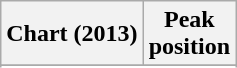<table class="wikitable sortable plainrowheaders" style="text-align:center">
<tr>
<th scope="col">Chart (2013)</th>
<th scope="col">Peak<br>position</th>
</tr>
<tr>
</tr>
<tr>
</tr>
<tr>
</tr>
</table>
